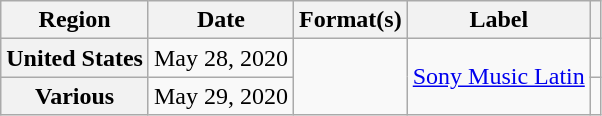<table class="wikitable plainrowheaders">
<tr>
<th scope="col">Region</th>
<th scope="col">Date</th>
<th scope="col">Format(s)</th>
<th scope="col">Label</th>
<th scope="col"></th>
</tr>
<tr>
<th scope="row">United States</th>
<td>May 28, 2020</td>
<td rowspan="2"></td>
<td rowspan="2"><a href='#'>Sony Music Latin</a></td>
<td style="text-align:center;"></td>
</tr>
<tr>
<th scope="row">Various</th>
<td rowspan="1">May 29, 2020</td>
<td style="text-align:center;"></td>
</tr>
</table>
